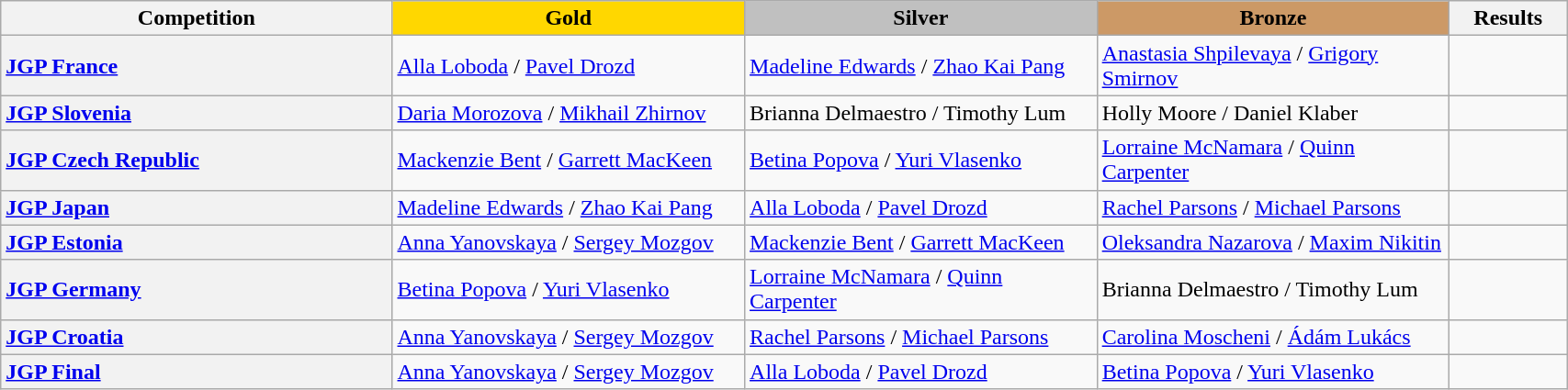<table class="wikitable unsortable" style="text-align:left; width:90%">
<tr>
<th scope="col" style="text-align:center; width:25%">Competition</th>
<td scope="col" style="text-align:center; width:22.5%; background:gold"><strong>Gold</strong></td>
<td scope="col" style="text-align:center; width:22.5%; background:silver"><strong>Silver</strong></td>
<td scope="col" style="text-align:center; width:22.5%; background:#c96"><strong>Bronze</strong></td>
<th scope="col" style="text-align:center; width:7.5%">Results</th>
</tr>
<tr>
<th scope="row" style="text-align:left"> <a href='#'>JGP France</a></th>
<td> <a href='#'>Alla Loboda</a> / <a href='#'>Pavel Drozd</a></td>
<td> <a href='#'>Madeline Edwards</a> / <a href='#'>Zhao Kai Pang</a></td>
<td> <a href='#'>Anastasia Shpilevaya</a> / <a href='#'>Grigory Smirnov</a></td>
<td></td>
</tr>
<tr>
<th scope="row" style="text-align:left"> <a href='#'>JGP Slovenia</a></th>
<td> <a href='#'>Daria Morozova</a> / <a href='#'>Mikhail Zhirnov</a></td>
<td> Brianna Delmaestro / Timothy Lum</td>
<td> Holly Moore / Daniel Klaber</td>
<td></td>
</tr>
<tr>
<th scope="row" style="text-align:left"> <a href='#'>JGP Czech Republic</a></th>
<td> <a href='#'>Mackenzie Bent</a> / <a href='#'>Garrett MacKeen</a></td>
<td> <a href='#'>Betina Popova</a> / <a href='#'>Yuri Vlasenko</a></td>
<td> <a href='#'>Lorraine McNamara</a> / <a href='#'>Quinn Carpenter</a></td>
<td></td>
</tr>
<tr>
<th scope="row" style="text-align:left"> <a href='#'>JGP Japan</a></th>
<td> <a href='#'>Madeline Edwards</a> / <a href='#'>Zhao Kai Pang</a></td>
<td> <a href='#'>Alla Loboda</a> / <a href='#'>Pavel Drozd</a></td>
<td> <a href='#'>Rachel Parsons</a> / <a href='#'>Michael Parsons</a></td>
<td></td>
</tr>
<tr>
<th scope="row" style="text-align:left"> <a href='#'>JGP Estonia</a></th>
<td> <a href='#'>Anna Yanovskaya</a> / <a href='#'>Sergey Mozgov</a></td>
<td> <a href='#'>Mackenzie Bent</a> / <a href='#'>Garrett MacKeen</a></td>
<td> <a href='#'>Oleksandra Nazarova</a> / <a href='#'>Maxim Nikitin</a></td>
<td></td>
</tr>
<tr>
<th scope="row" style="text-align:left"> <a href='#'>JGP Germany</a></th>
<td> <a href='#'>Betina Popova</a> / <a href='#'>Yuri Vlasenko</a></td>
<td> <a href='#'>Lorraine McNamara</a> / <a href='#'>Quinn Carpenter</a></td>
<td> Brianna Delmaestro / Timothy Lum</td>
<td></td>
</tr>
<tr>
<th scope="row" style="text-align:left"> <a href='#'>JGP Croatia</a></th>
<td> <a href='#'>Anna Yanovskaya</a> / <a href='#'>Sergey Mozgov</a></td>
<td> <a href='#'>Rachel Parsons</a> / <a href='#'>Michael Parsons</a></td>
<td> <a href='#'>Carolina Moscheni</a> / <a href='#'>Ádám Lukács</a></td>
<td></td>
</tr>
<tr>
<th scope="row" style="text-align:left"> <a href='#'>JGP Final</a></th>
<td> <a href='#'>Anna Yanovskaya</a> / <a href='#'>Sergey Mozgov</a></td>
<td> <a href='#'>Alla Loboda</a> / <a href='#'>Pavel Drozd</a></td>
<td> <a href='#'>Betina Popova</a> / <a href='#'>Yuri Vlasenko</a></td>
<td></td>
</tr>
</table>
